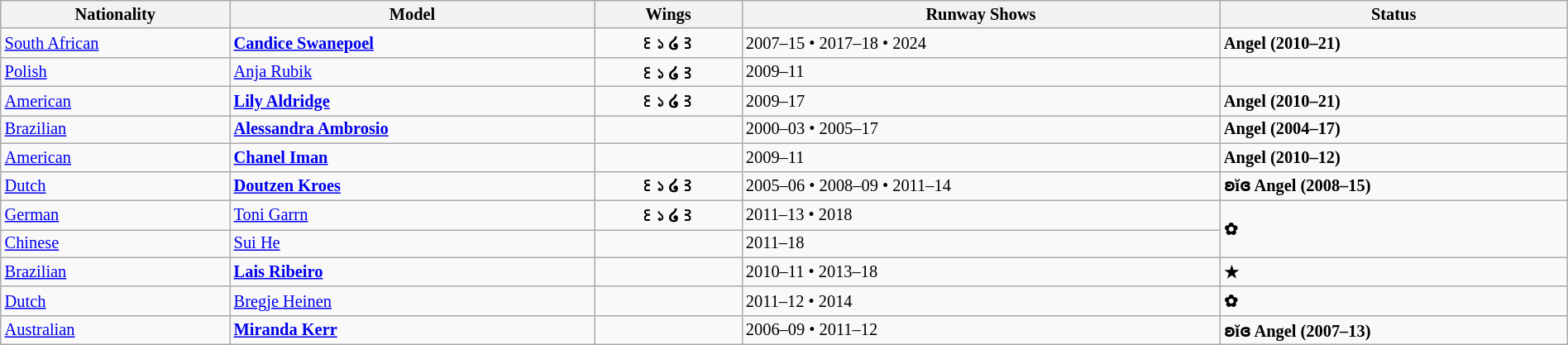<table class="sortable wikitable"  style="font-size:85%; width:100%;">
<tr>
<th style="text-align:center;">Nationality</th>
<th style="text-align:center;">Model</th>
<th style="text-align:center;">Wings</th>
<th style="text-align:center;">Runway Shows</th>
<th style="text-align:center;">Status</th>
</tr>
<tr>
<td> <a href='#'>South African</a></td>
<td><strong><a href='#'>Candice Swanepoel</a></strong></td>
<td align="center"><strong>꒰১ ໒꒱</strong></td>
<td>2007–15 • 2017–18 • 2024</td>
<td><strong> Angel (2010–21)</strong></td>
</tr>
<tr>
<td> <a href='#'>Polish</a></td>
<td><a href='#'>Anja Rubik</a></td>
<td align="center"><strong>꒰১ ໒꒱</strong></td>
<td>2009–11</td>
<td></td>
</tr>
<tr>
<td> <a href='#'>American</a></td>
<td><strong><a href='#'>Lily Aldridge</a></strong></td>
<td align="center"><strong>꒰১ ໒꒱</strong></td>
<td>2009–17</td>
<td><strong> Angel (2010–21)</strong></td>
</tr>
<tr>
<td> <a href='#'>Brazilian</a></td>
<td><strong><a href='#'>Alessandra Ambrosio</a></strong></td>
<td></td>
<td>2000–03 • 2005–17</td>
<td><strong> Angel (2004–17)</strong></td>
</tr>
<tr>
<td> <a href='#'>American</a></td>
<td><strong><a href='#'>Chanel Iman</a></strong></td>
<td></td>
<td>2009–11</td>
<td><strong> Angel (2010–12)</strong></td>
</tr>
<tr>
<td> <a href='#'>Dutch</a></td>
<td><strong><a href='#'>Doutzen Kroes</a></strong></td>
<td align="center"><strong>꒰১ ໒꒱</strong></td>
<td>2005–06 • 2008–09 • 2011–14</td>
<td><strong>ʚĭɞ  Angel (2008–15)</strong></td>
</tr>
<tr>
<td> <a href='#'>German</a></td>
<td><a href='#'>Toni Garrn</a></td>
<td align="center"><strong>꒰১ ໒꒱</strong></td>
<td>2011–13 • 2018</td>
<td rowspan="2"><strong>✿</strong></td>
</tr>
<tr>
<td> <a href='#'>Chinese</a></td>
<td><a href='#'>Sui He</a></td>
<td></td>
<td>2011–18</td>
</tr>
<tr>
<td> <a href='#'>Brazilian</a></td>
<td><strong><a href='#'>Lais Ribeiro</a></strong></td>
<td></td>
<td>2010–11 • 2013–18</td>
<td><strong>★</strong></td>
</tr>
<tr>
<td> <a href='#'>Dutch</a></td>
<td><a href='#'>Bregje Heinen</a></td>
<td></td>
<td>2011–12 • 2014</td>
<td><strong>✿</strong></td>
</tr>
<tr>
<td> <a href='#'>Australian</a></td>
<td><strong><a href='#'>Miranda Kerr</a></strong></td>
<td></td>
<td>2006–09 • 2011–12</td>
<td><strong>ʚĭɞ  Angel (2007–13)</strong></td>
</tr>
</table>
